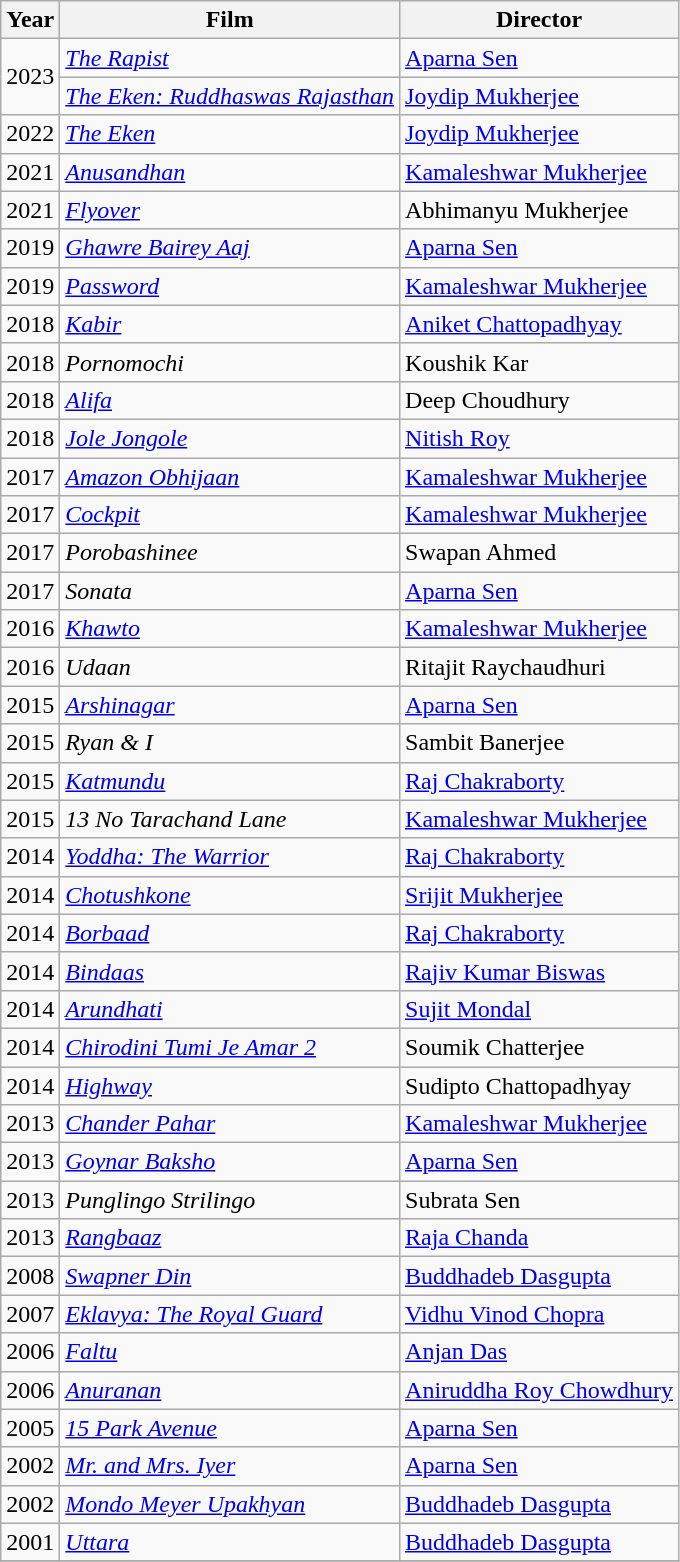<table class="wikitable">
<tr>
<th>Year</th>
<th>Film</th>
<th>Director</th>
</tr>
<tr>
<td rowspan="2">2023</td>
<td><em><a href='#'>The Rapist</a></em></td>
<td><a href='#'>Aparna Sen</a></td>
</tr>
<tr>
<td><em><a href='#'>The Eken: Ruddhaswas Rajasthan</a></em></td>
<td><a href='#'>Joydip Mukherjee</a></td>
</tr>
<tr>
<td>2022</td>
<td><em><a href='#'>The Eken</a></em></td>
<td><a href='#'>Joydip Mukherjee</a></td>
</tr>
<tr>
<td>2021</td>
<td><em><a href='#'>Anusandhan</a></em></td>
<td><a href='#'>Kamaleshwar Mukherjee</a></td>
</tr>
<tr>
<td>2021</td>
<td><a href='#'><em>Flyover</em></a></td>
<td>Abhimanyu Mukherjee</td>
</tr>
<tr>
<td>2019</td>
<td><em><a href='#'>Ghawre Bairey Aaj</a></em></td>
<td><a href='#'>Aparna Sen</a></td>
</tr>
<tr>
<td>2019</td>
<td><a href='#'><em>Password</em></a></td>
<td><a href='#'>Kamaleshwar Mukherjee</a></td>
</tr>
<tr>
<td>2018</td>
<td><em><a href='#'>Kabir</a></em></td>
<td><a href='#'>Aniket Chattopadhyay</a></td>
</tr>
<tr>
<td>2018</td>
<td><em>Pornomochi</em></td>
<td>Koushik Kar</td>
</tr>
<tr>
<td>2018</td>
<td><em><a href='#'>Alifa</a></em></td>
<td>Deep Choudhury</td>
</tr>
<tr>
<td>2018</td>
<td><em><a href='#'>Jole Jongole</a></em></td>
<td><a href='#'>Nitish Roy</a></td>
</tr>
<tr>
<td>2017</td>
<td><em><a href='#'>Amazon Obhijaan</a></em></td>
<td><a href='#'>Kamaleshwar Mukherjee</a></td>
</tr>
<tr>
<td>2017</td>
<td><em><a href='#'>Cockpit</a></em></td>
<td><a href='#'>Kamaleshwar Mukherjee</a></td>
</tr>
<tr>
<td>2017</td>
<td><em>Porobashinee</em></td>
<td>Swapan Ahmed</td>
</tr>
<tr>
<td>2017</td>
<td><em>Sonata</em></td>
<td><a href='#'>Aparna Sen</a></td>
</tr>
<tr>
<td>2016</td>
<td><em><a href='#'>Khawto</a></em></td>
<td><a href='#'>Kamaleshwar Mukherjee</a></td>
</tr>
<tr>
<td>2016</td>
<td><em>Udaan</em></td>
<td>Ritajit Raychaudhuri</td>
</tr>
<tr>
<td>2015</td>
<td><em><a href='#'>Arshinagar</a></em></td>
<td><a href='#'>Aparna Sen</a></td>
</tr>
<tr>
<td>2015</td>
<td><em>Ryan & I</em></td>
<td>Sambit Banerjee</td>
</tr>
<tr>
<td>2015</td>
<td><em><a href='#'>Katmundu</a></em></td>
<td><a href='#'>Raj Chakraborty</a></td>
</tr>
<tr>
<td>2015</td>
<td><em>13 No Tarachand Lane</em></td>
<td><a href='#'>Kamaleshwar Mukherjee</a></td>
</tr>
<tr>
<td>2014</td>
<td><em><a href='#'>Yoddha: The Warrior</a></em></td>
<td><a href='#'>Raj Chakraborty</a></td>
</tr>
<tr>
<td>2014</td>
<td><em><a href='#'>Chotushkone</a></em></td>
<td><a href='#'>Srijit Mukherjee</a></td>
</tr>
<tr>
<td>2014</td>
<td><em><a href='#'>Borbaad</a></em></td>
<td><a href='#'>Raj Chakraborty</a></td>
</tr>
<tr>
<td>2014</td>
<td><em><a href='#'>Bindaas</a></em></td>
<td><a href='#'>Rajiv Kumar Biswas</a></td>
</tr>
<tr>
<td>2014</td>
<td><em><a href='#'>Arundhati</a></em></td>
<td><a href='#'>Sujit Mondal</a></td>
</tr>
<tr>
<td>2014</td>
<td><em><a href='#'>Chirodini Tumi Je Amar 2</a></em></td>
<td>Soumik Chatterjee</td>
</tr>
<tr>
<td>2014</td>
<td><em><a href='#'>Highway</a></em></td>
<td>Sudipto Chattopadhyay</td>
</tr>
<tr>
<td>2013</td>
<td><em><a href='#'>Chander Pahar</a></em></td>
<td><a href='#'>Kamaleshwar Mukherjee</a></td>
</tr>
<tr>
<td>2013</td>
<td><em><a href='#'>Goynar Baksho</a></em></td>
<td><a href='#'>Aparna Sen</a></td>
</tr>
<tr>
<td>2013</td>
<td><em>Punglingo Strilingo</em></td>
<td>Subrata Sen</td>
</tr>
<tr>
<td>2013</td>
<td><em><a href='#'>Rangbaaz</a></em></td>
<td><a href='#'>Raja Chanda</a></td>
</tr>
<tr>
<td>2008</td>
<td><em><a href='#'>Swapner Din</a></em></td>
<td><a href='#'>Buddhadeb Dasgupta</a></td>
</tr>
<tr>
<td>2007</td>
<td><em><a href='#'>Eklavya: The Royal Guard</a></em></td>
<td><a href='#'>Vidhu Vinod Chopra</a></td>
</tr>
<tr>
<td>2006</td>
<td><em><a href='#'>Faltu</a></em></td>
<td><a href='#'>Anjan Das</a></td>
</tr>
<tr>
<td>2006</td>
<td><em><a href='#'>Anuranan</a></em></td>
<td><a href='#'>Aniruddha Roy Chowdhury</a></td>
</tr>
<tr>
<td>2005</td>
<td><em><a href='#'>15 Park Avenue</a></em></td>
<td><a href='#'>Aparna Sen</a></td>
</tr>
<tr>
<td>2002</td>
<td><em><a href='#'>Mr. and Mrs. Iyer</a></em></td>
<td><a href='#'>Aparna Sen</a></td>
</tr>
<tr>
<td>2002</td>
<td><em><a href='#'>Mondo Meyer Upakhyan</a></em></td>
<td><a href='#'>Buddhadeb Dasgupta</a></td>
</tr>
<tr>
<td>2001</td>
<td><em><a href='#'>Uttara</a></em></td>
<td><a href='#'>Buddhadeb Dasgupta</a></td>
</tr>
<tr>
</tr>
</table>
